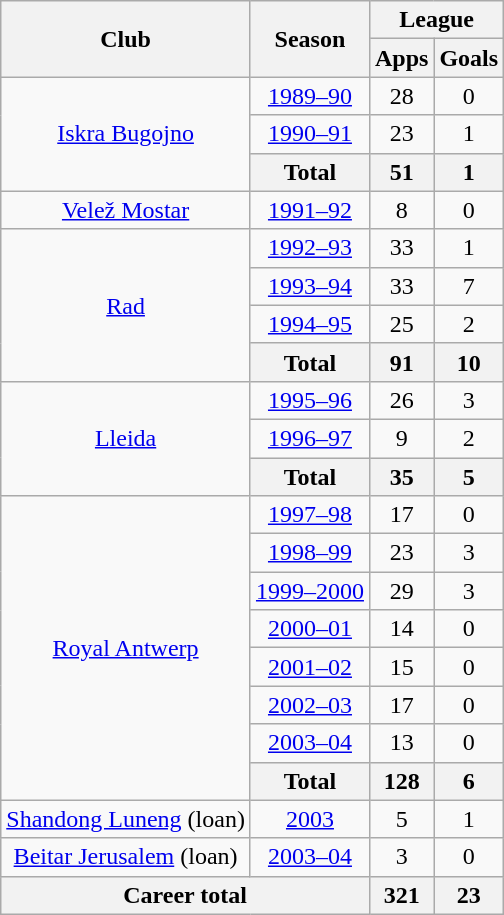<table class="wikitable" style="text-align:center">
<tr>
<th rowspan="2">Club</th>
<th rowspan="2">Season</th>
<th colspan="2">League</th>
</tr>
<tr>
<th>Apps</th>
<th>Goals</th>
</tr>
<tr>
<td rowspan="3"><a href='#'>Iskra Bugojno</a></td>
<td><a href='#'>1989–90</a></td>
<td>28</td>
<td>0</td>
</tr>
<tr>
<td><a href='#'>1990–91</a></td>
<td>23</td>
<td>1</td>
</tr>
<tr>
<th>Total</th>
<th>51</th>
<th>1</th>
</tr>
<tr>
<td><a href='#'>Velež Mostar</a></td>
<td><a href='#'>1991–92</a></td>
<td>8</td>
<td>0</td>
</tr>
<tr>
<td rowspan="4"><a href='#'>Rad</a></td>
<td><a href='#'>1992–93</a></td>
<td>33</td>
<td>1</td>
</tr>
<tr>
<td><a href='#'>1993–94</a></td>
<td>33</td>
<td>7</td>
</tr>
<tr>
<td><a href='#'>1994–95</a></td>
<td>25</td>
<td>2</td>
</tr>
<tr>
<th>Total</th>
<th>91</th>
<th>10</th>
</tr>
<tr>
<td rowspan="3"><a href='#'>Lleida</a></td>
<td><a href='#'>1995–96</a></td>
<td>26</td>
<td>3</td>
</tr>
<tr>
<td><a href='#'>1996–97</a></td>
<td>9</td>
<td>2</td>
</tr>
<tr>
<th>Total</th>
<th>35</th>
<th>5</th>
</tr>
<tr>
<td rowspan="8"><a href='#'>Royal Antwerp</a></td>
<td><a href='#'>1997–98</a></td>
<td>17</td>
<td>0</td>
</tr>
<tr>
<td><a href='#'>1998–99</a></td>
<td>23</td>
<td>3</td>
</tr>
<tr>
<td><a href='#'>1999–2000</a></td>
<td>29</td>
<td>3</td>
</tr>
<tr>
<td><a href='#'>2000–01</a></td>
<td>14</td>
<td>0</td>
</tr>
<tr>
<td><a href='#'>2001–02</a></td>
<td>15</td>
<td>0</td>
</tr>
<tr>
<td><a href='#'>2002–03</a></td>
<td>17</td>
<td>0</td>
</tr>
<tr>
<td><a href='#'>2003–04</a></td>
<td>13</td>
<td>0</td>
</tr>
<tr>
<th>Total</th>
<th>128</th>
<th>6</th>
</tr>
<tr>
<td><a href='#'>Shandong Luneng</a> (loan)</td>
<td><a href='#'>2003</a></td>
<td>5</td>
<td>1</td>
</tr>
<tr>
<td><a href='#'>Beitar Jerusalem</a> (loan)</td>
<td><a href='#'>2003–04</a></td>
<td>3</td>
<td>0</td>
</tr>
<tr>
<th colspan="2">Career total</th>
<th>321</th>
<th>23</th>
</tr>
</table>
